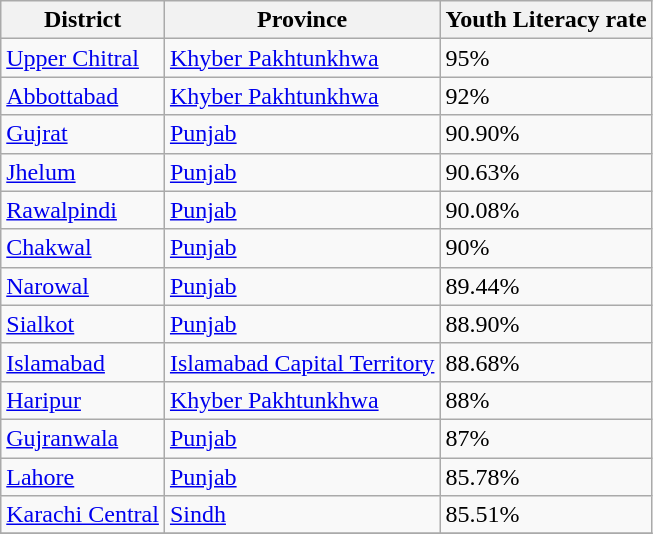<table class="wikitable sortable static-row-numbers static-row-header-hash">
<tr>
<th>District</th>
<th>Province</th>
<th>Youth Literacy rate</th>
</tr>
<tr>
<td><a href='#'>Upper Chitral</a></td>
<td><a href='#'>Khyber Pakhtunkhwa</a></td>
<td>95%</td>
</tr>
<tr>
<td><a href='#'>Abbottabad</a></td>
<td><a href='#'>Khyber Pakhtunkhwa</a></td>
<td>92%</td>
</tr>
<tr>
<td><a href='#'>Gujrat</a></td>
<td><a href='#'>Punjab</a></td>
<td>90.90%</td>
</tr>
<tr>
<td><a href='#'>Jhelum</a></td>
<td><a href='#'>Punjab</a></td>
<td>90.63%</td>
</tr>
<tr>
<td><a href='#'>Rawalpindi</a></td>
<td><a href='#'>Punjab</a></td>
<td>90.08%</td>
</tr>
<tr>
<td><a href='#'>Chakwal</a></td>
<td><a href='#'>Punjab</a></td>
<td>90%</td>
</tr>
<tr>
<td><a href='#'>Narowal</a></td>
<td><a href='#'>Punjab</a></td>
<td>89.44%</td>
</tr>
<tr>
<td><a href='#'>Sialkot</a></td>
<td><a href='#'>Punjab</a></td>
<td>88.90%</td>
</tr>
<tr>
<td><a href='#'>Islamabad</a></td>
<td><a href='#'>Islamabad Capital Territory</a></td>
<td>88.68%</td>
</tr>
<tr>
<td><a href='#'>Haripur</a></td>
<td><a href='#'>Khyber Pakhtunkhwa</a></td>
<td>88%</td>
</tr>
<tr>
<td><a href='#'>Gujranwala</a></td>
<td><a href='#'>Punjab</a></td>
<td>87%</td>
</tr>
<tr>
<td><a href='#'>Lahore</a></td>
<td><a href='#'>Punjab</a></td>
<td>85.78%</td>
</tr>
<tr>
<td><a href='#'>Karachi Central</a></td>
<td><a href='#'>Sindh</a></td>
<td>85.51%</td>
</tr>
<tr>
</tr>
</table>
